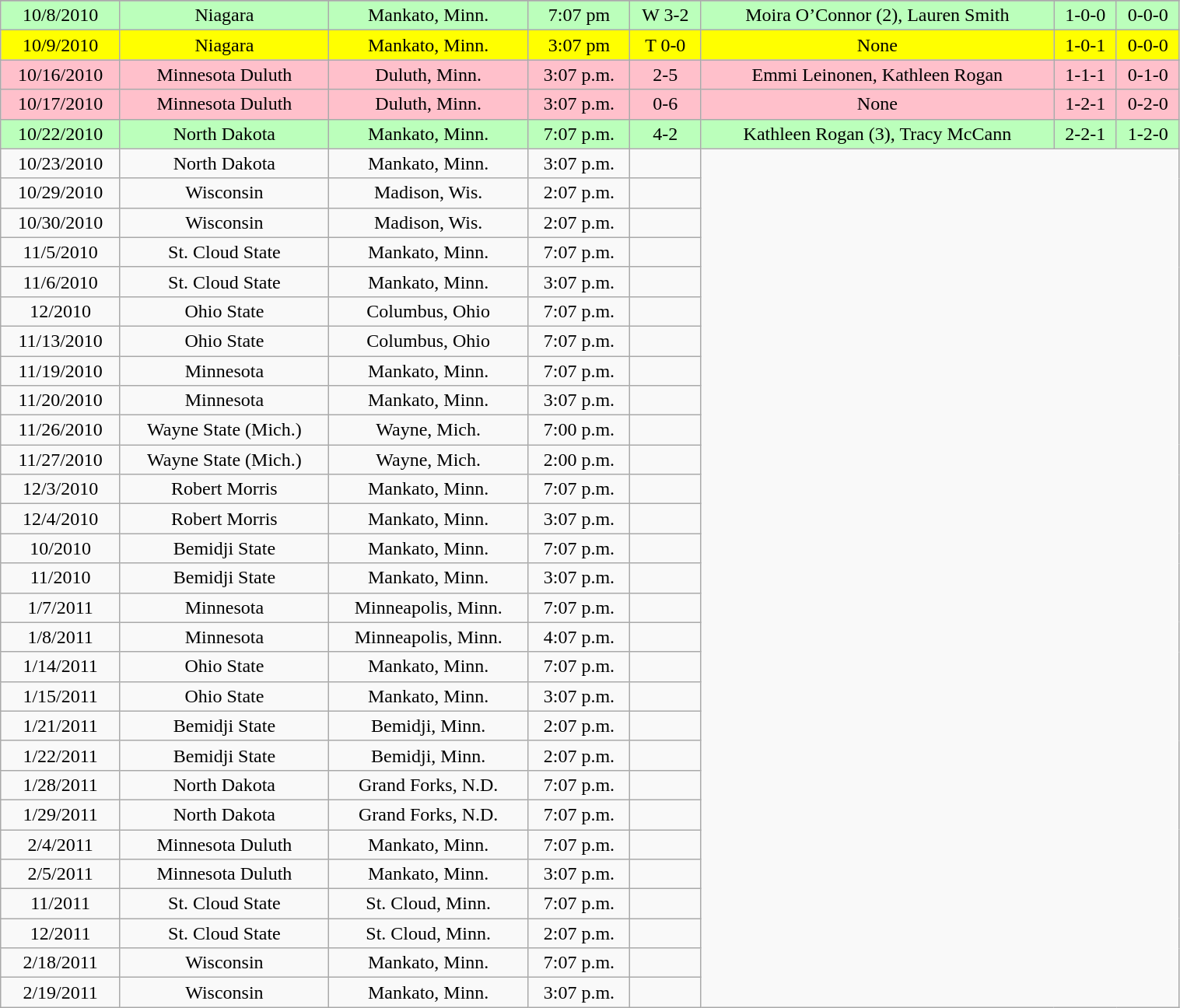<table class="wikitable" width="80%">
<tr align="center">
</tr>
<tr align="center" bgcolor="bbffbb">
<td>10/8/2010</td>
<td>Niagara</td>
<td>Mankato, Minn.</td>
<td>7:07 pm</td>
<td>W 3-2</td>
<td>Moira O’Connor (2), Lauren Smith</td>
<td>1-0-0</td>
<td>0-0-0</td>
</tr>
<tr align="center" bgcolor="yellow">
<td>10/9/2010</td>
<td>Niagara</td>
<td>Mankato, Minn.</td>
<td>3:07 pm</td>
<td>T 0-0</td>
<td>None</td>
<td>1-0-1</td>
<td>0-0-0</td>
</tr>
<tr align="center" bgcolor="pink">
<td>10/16/2010</td>
<td>Minnesota Duluth</td>
<td>Duluth, Minn.</td>
<td>3:07 p.m.</td>
<td>2-5</td>
<td>Emmi Leinonen, Kathleen Rogan</td>
<td>1-1-1</td>
<td>0-1-0</td>
</tr>
<tr align="center" bgcolor="pink">
<td>10/17/2010</td>
<td>Minnesota Duluth</td>
<td>Duluth, Minn.</td>
<td>3:07 p.m.</td>
<td>0-6</td>
<td>None</td>
<td>1-2-1</td>
<td>0-2-0</td>
</tr>
<tr align="center" bgcolor="bbffbb">
<td>10/22/2010</td>
<td>North Dakota</td>
<td>Mankato, Minn.</td>
<td>7:07 p.m.</td>
<td>4-2</td>
<td>Kathleen Rogan (3), Tracy McCann</td>
<td>2-2-1</td>
<td>1-2-0</td>
</tr>
<tr align="center" bgcolor="">
<td>10/23/2010</td>
<td>North Dakota</td>
<td>Mankato, Minn.</td>
<td>3:07 p.m.</td>
<td></td>
</tr>
<tr align="center" bgcolor="">
<td>10/29/2010</td>
<td>Wisconsin</td>
<td>Madison, Wis.</td>
<td>2:07 p.m.</td>
<td></td>
</tr>
<tr align="center" bgcolor="">
<td>10/30/2010</td>
<td>Wisconsin</td>
<td>Madison, Wis.</td>
<td>2:07 p.m.</td>
<td></td>
</tr>
<tr align="center" bgcolor="">
<td>11/5/2010</td>
<td>St. Cloud State</td>
<td>Mankato, Minn.</td>
<td>7:07 p.m.</td>
<td></td>
</tr>
<tr align="center" bgcolor="">
<td>11/6/2010</td>
<td>St. Cloud State</td>
<td>Mankato, Minn.</td>
<td>3:07 p.m.</td>
<td></td>
</tr>
<tr align="center" bgcolor="">
<td 11/>12/2010</td>
<td>Ohio State</td>
<td>Columbus, Ohio</td>
<td>7:07 p.m.</td>
<td></td>
</tr>
<tr align="center" bgcolor="">
<td>11/13/2010</td>
<td>Ohio State</td>
<td>Columbus, Ohio</td>
<td>7:07 p.m.</td>
<td></td>
</tr>
<tr align="center" bgcolor="">
<td>11/19/2010</td>
<td>Minnesota</td>
<td>Mankato, Minn.</td>
<td>7:07 p.m.</td>
<td></td>
</tr>
<tr align="center" bgcolor="">
<td>11/20/2010</td>
<td>Minnesota</td>
<td>Mankato, Minn.</td>
<td>3:07 p.m.</td>
<td></td>
</tr>
<tr align="center" bgcolor="">
<td>11/26/2010</td>
<td>Wayne State (Mich.)</td>
<td>Wayne, Mich.</td>
<td>7:00 p.m.</td>
<td></td>
</tr>
<tr align="center" bgcolor="">
<td>11/27/2010</td>
<td>Wayne State (Mich.)</td>
<td>Wayne, Mich.</td>
<td>2:00 p.m.</td>
<td></td>
</tr>
<tr align="center" bgcolor="">
<td>12/3/2010</td>
<td>Robert Morris</td>
<td>Mankato, Minn.</td>
<td>7:07 p.m.</td>
<td></td>
</tr>
<tr align="center" bgcolor="">
<td>12/4/2010</td>
<td>Robert Morris</td>
<td>Mankato, Minn.</td>
<td>3:07 p.m.</td>
<td></td>
</tr>
<tr align="center" bgcolor="">
<td 12/>10/2010</td>
<td>Bemidji State</td>
<td>Mankato, Minn.</td>
<td>7:07 p.m.</td>
<td></td>
</tr>
<tr align="center" bgcolor="">
<td 12/>11/2010</td>
<td>Bemidji State</td>
<td>Mankato, Minn.</td>
<td>3:07 p.m.</td>
<td></td>
</tr>
<tr align="center" bgcolor="">
<td>1/7/2011</td>
<td>Minnesota</td>
<td>Minneapolis, Minn.</td>
<td>7:07 p.m.</td>
<td></td>
</tr>
<tr align="center" bgcolor="">
<td>1/8/2011</td>
<td>Minnesota</td>
<td>Minneapolis, Minn.</td>
<td>4:07 p.m.</td>
<td></td>
</tr>
<tr align="center" bgcolor="">
<td>1/14/2011</td>
<td>Ohio State</td>
<td>Mankato, Minn.</td>
<td>7:07 p.m.</td>
<td></td>
</tr>
<tr align="center" bgcolor="">
<td>1/15/2011</td>
<td>Ohio State</td>
<td>Mankato, Minn.</td>
<td>3:07 p.m.</td>
<td></td>
</tr>
<tr align="center" bgcolor="">
<td>1/21/2011</td>
<td>Bemidji State</td>
<td>Bemidji, Minn.</td>
<td>2:07 p.m.</td>
<td></td>
</tr>
<tr align="center" bgcolor="">
<td>1/22/2011</td>
<td>Bemidji State</td>
<td>Bemidji, Minn.</td>
<td>2:07 p.m.</td>
<td></td>
</tr>
<tr align="center" bgcolor="">
<td>1/28/2011</td>
<td>North Dakota</td>
<td>Grand Forks, N.D.</td>
<td>7:07 p.m.</td>
<td></td>
</tr>
<tr align="center" bgcolor="">
<td>1/29/2011</td>
<td>North Dakota</td>
<td>Grand Forks, N.D.</td>
<td>7:07 p.m.</td>
<td></td>
</tr>
<tr align="center" bgcolor="">
<td>2/4/2011</td>
<td>Minnesota Duluth</td>
<td>Mankato, Minn.</td>
<td>7:07 p.m.</td>
<td></td>
</tr>
<tr align="center" bgcolor="">
<td>2/5/2011</td>
<td>Minnesota Duluth</td>
<td>Mankato, Minn.</td>
<td>3:07 p.m.</td>
<td></td>
</tr>
<tr align="center" bgcolor="">
<td 2/>11/2011</td>
<td>St. Cloud State</td>
<td>St. Cloud, Minn.</td>
<td>7:07 p.m.</td>
<td></td>
</tr>
<tr align="center" bgcolor="">
<td 2/>12/2011</td>
<td>St. Cloud State</td>
<td>St. Cloud, Minn.</td>
<td>2:07 p.m.</td>
<td></td>
</tr>
<tr align="center" bgcolor="">
<td>2/18/2011</td>
<td>Wisconsin</td>
<td>Mankato, Minn.</td>
<td>7:07 p.m.</td>
<td></td>
</tr>
<tr align="center" bgcolor="">
<td>2/19/2011</td>
<td>Wisconsin</td>
<td>Mankato, Minn.</td>
<td>3:07 p.m.</td>
<td></td>
</tr>
</table>
